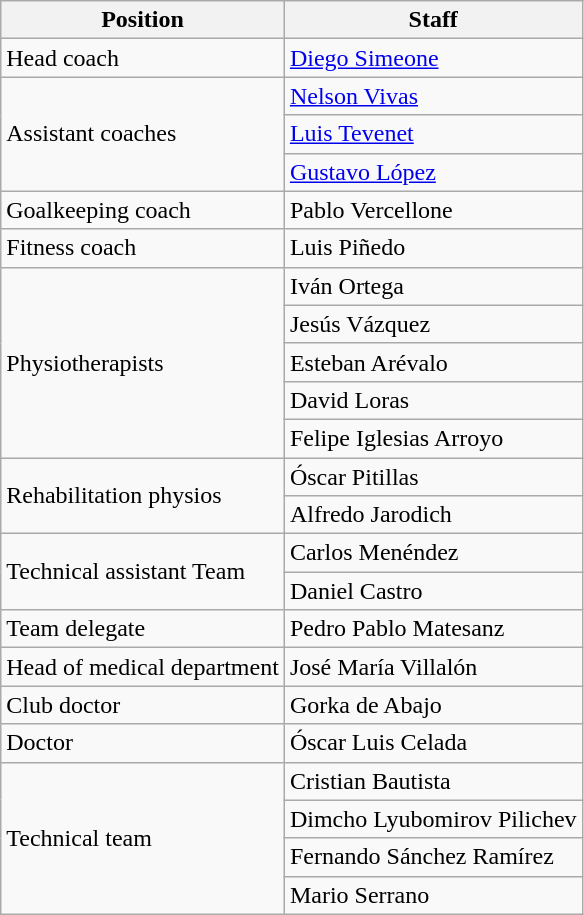<table class="wikitable">
<tr>
<th>Position</th>
<th>Staff</th>
</tr>
<tr>
<td>Head coach</td>
<td> <a href='#'>Diego Simeone</a></td>
</tr>
<tr>
<td rowspan="3">Assistant coaches</td>
<td> <a href='#'>Nelson Vivas</a></td>
</tr>
<tr>
<td> <a href='#'>Luis Tevenet</a></td>
</tr>
<tr>
<td> <a href='#'>Gustavo López</a></td>
</tr>
<tr>
<td>Goalkeeping coach</td>
<td> Pablo Vercellone</td>
</tr>
<tr>
<td>Fitness coach</td>
<td> Luis Piñedo</td>
</tr>
<tr>
<td rowspan="5">Physiotherapists</td>
<td> Iván Ortega</td>
</tr>
<tr>
<td> Jesús Vázquez</td>
</tr>
<tr>
<td> Esteban Arévalo</td>
</tr>
<tr>
<td> David Loras</td>
</tr>
<tr>
<td> Felipe Iglesias Arroyo</td>
</tr>
<tr>
<td rowspan="2">Rehabilitation physios</td>
<td> Óscar Pitillas</td>
</tr>
<tr>
<td> Alfredo Jarodich</td>
</tr>
<tr>
<td rowspan="2">Technical assistant Team</td>
<td> Carlos Menéndez</td>
</tr>
<tr>
<td> Daniel Castro</td>
</tr>
<tr>
<td>Team delegate</td>
<td> Pedro Pablo Matesanz</td>
</tr>
<tr>
<td>Head of medical department</td>
<td> José María Villalón</td>
</tr>
<tr>
<td>Club doctor</td>
<td> Gorka de Abajo</td>
</tr>
<tr>
<td>Doctor</td>
<td> Óscar Luis Celada</td>
</tr>
<tr>
<td rowspan="4">Technical team</td>
<td> Cristian Bautista</td>
</tr>
<tr>
<td> Dimcho Lyubomirov Pilichev</td>
</tr>
<tr>
<td> Fernando Sánchez Ramírez</td>
</tr>
<tr>
<td> Mario Serrano</td>
</tr>
</table>
